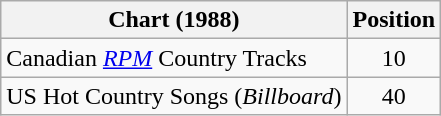<table class="wikitable">
<tr>
<th>Chart (1988)</th>
<th>Position</th>
</tr>
<tr>
<td align="left">Canadian <em><a href='#'>RPM</a></em> Country Tracks</td>
<td align="center">10</td>
</tr>
<tr>
<td>US Hot Country Songs (<em>Billboard</em>)</td>
<td align="center">40</td>
</tr>
</table>
